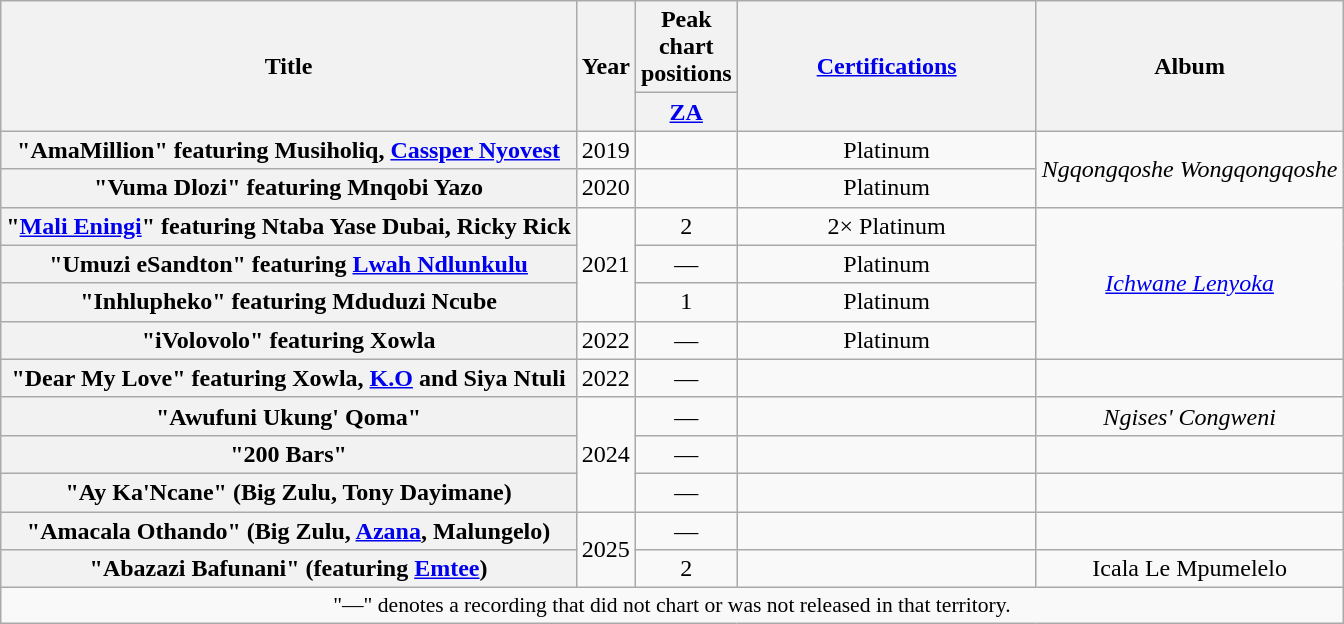<table class="wikitable plainrowheaders" style="text-align:center;">
<tr>
<th scope="col" rowspan="2">Title</th>
<th scope="col" rowspan="2">Year</th>
<th scope="col" colspan="1">Peak chart positions</th>
<th scope="col" rowspan="2" style="width:12em;"><a href='#'>Certifications</a></th>
<th scope="col" rowspan="2">Album</th>
</tr>
<tr>
<th scope="col" style="width:3em;font-size:100%;"><a href='#'>ZA</a><br></th>
</tr>
<tr>
<th scope="row">"AmaMillion" featuring Musiholiq, <a href='#'>Cassper Nyovest</a></th>
<td>2019</td>
<td></td>
<td>Platinum</td>
<td rowspan="2"><em>Ngqongqoshe Wongqongqoshe</em></td>
</tr>
<tr>
<th scope="row">"Vuma Dlozi" featuring Mnqobi Yazo</th>
<td>2020</td>
<td></td>
<td>Platinum</td>
</tr>
<tr>
<th scope="row">"<a href='#'>Mali Eningi</a>" featuring Ntaba Yase Dubai, Ricky Rick</th>
<td rowspan="3">2021</td>
<td>2</td>
<td>2× Platinum</td>
<td rowspan="4"><em><a href='#'>Ichwane Lenyoka</a></em></td>
</tr>
<tr>
<th scope="row">"Umuzi eSandton" featuring <a href='#'>Lwah Ndlunkulu</a></th>
<td>—</td>
<td>Platinum</td>
</tr>
<tr>
<th scope="row">"Inhlupheko" featuring Mduduzi Ncube</th>
<td>1</td>
<td>Platinum</td>
</tr>
<tr>
<th scope="row">"iVolovolo" featuring Xowla</th>
<td>2022</td>
<td>—</td>
<td>Platinum</td>
</tr>
<tr>
<th scope="row">"Dear My Love" featuring Xowla, <a href='#'>K.O</a> and Siya Ntuli</th>
<td>2022</td>
<td>—</td>
<td></td>
<td></td>
</tr>
<tr>
<th scope="row">"Awufuni Ukung' Qoma"</th>
<td rowspan=3>2024</td>
<td>—</td>
<td></td>
<td><em>Ngises' Congweni</em></td>
</tr>
<tr>
<th scope="row">"200 Bars"</th>
<td>—</td>
<td></td>
<td></td>
</tr>
<tr>
<th scope="row">"Ay Ka'Ncane" (Big Zulu, Tony Dayimane)</th>
<td>—</td>
<td></td>
<td></td>
</tr>
<tr>
<th scope="row">"Amacala Othando" (Big Zulu, <a href='#'>Azana</a>, Malungelo)</th>
<td rowspan=2>2025</td>
<td>—</td>
<td></td>
<td></td>
</tr>
<tr>
<th scope="row">"Abazazi Bafunani" (featuring <a href='#'>Emtee</a>)</th>
<td>2</td>
<td></td>
<td>Icala Le Mpumelelo</td>
</tr>
<tr>
<td colspan="8" style="font-size:90%">"—" denotes a recording that did not chart or was not released in that territory.</td>
</tr>
</table>
